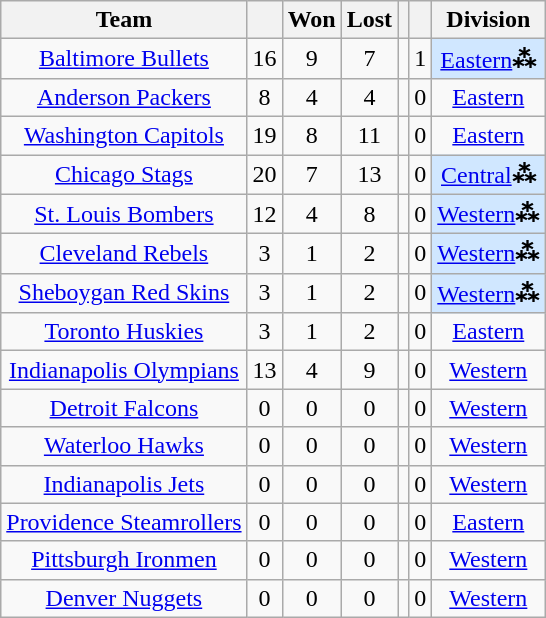<table class="wikitable sortable" style="text-align: center;">
<tr align="center">
<th>Team</th>
<th></th>
<th>Won</th>
<th>Lost</th>
<th></th>
<th></th>
<th>Division</th>
</tr>
<tr>
<td><a href='#'>Baltimore Bullets</a></td>
<td>16</td>
<td>9</td>
<td>7</td>
<td></td>
<td>1</td>
<td bgcolor="#D0E7FF"><a href='#'>Eastern</a><strong>⁂</strong></td>
</tr>
<tr>
<td><a href='#'>Anderson Packers</a></td>
<td>8</td>
<td>4</td>
<td>4</td>
<td></td>
<td>0</td>
<td><a href='#'>Eastern</a></td>
</tr>
<tr>
<td><a href='#'>Washington Capitols</a></td>
<td>19</td>
<td>8</td>
<td>11</td>
<td></td>
<td>0</td>
<td><a href='#'>Eastern</a></td>
</tr>
<tr>
<td><a href='#'>Chicago Stags</a></td>
<td>20</td>
<td>7</td>
<td>13</td>
<td></td>
<td>0</td>
<td bgcolor="#D0E7FF"><a href='#'>Central</a><strong>⁂</strong></td>
</tr>
<tr>
<td><a href='#'>St. Louis Bombers</a></td>
<td>12</td>
<td>4</td>
<td>8</td>
<td></td>
<td>0</td>
<td bgcolor="#D0E7FF"><a href='#'>Western</a><strong>⁂</strong></td>
</tr>
<tr>
<td><a href='#'>Cleveland Rebels</a></td>
<td>3</td>
<td>1</td>
<td>2</td>
<td></td>
<td>0</td>
<td bgcolor="#D0E7FF"><a href='#'>Western</a><strong>⁂</strong></td>
</tr>
<tr>
<td><a href='#'>Sheboygan Red Skins</a></td>
<td>3</td>
<td>1</td>
<td>2</td>
<td></td>
<td>0</td>
<td bgcolor="#D0E7FF"><a href='#'>Western</a><strong>⁂</strong></td>
</tr>
<tr>
<td><a href='#'>Toronto Huskies</a></td>
<td>3</td>
<td>1</td>
<td>2</td>
<td></td>
<td>0</td>
<td><a href='#'>Eastern</a></td>
</tr>
<tr>
<td><a href='#'>Indianapolis Olympians</a></td>
<td>13</td>
<td>4</td>
<td>9</td>
<td></td>
<td>0</td>
<td><a href='#'>Western</a></td>
</tr>
<tr>
<td><a href='#'>Detroit Falcons</a></td>
<td>0</td>
<td>0</td>
<td>0</td>
<td></td>
<td>0</td>
<td><a href='#'>Western</a></td>
</tr>
<tr>
<td><a href='#'>Waterloo Hawks</a></td>
<td>0</td>
<td>0</td>
<td>0</td>
<td></td>
<td>0</td>
<td><a href='#'>Western</a></td>
</tr>
<tr>
<td><a href='#'>Indianapolis Jets</a></td>
<td>0</td>
<td>0</td>
<td>0</td>
<td></td>
<td>0</td>
<td><a href='#'>Western</a></td>
</tr>
<tr>
<td><a href='#'>Providence Steamrollers</a></td>
<td>0</td>
<td>0</td>
<td>0</td>
<td></td>
<td>0</td>
<td><a href='#'>Eastern</a></td>
</tr>
<tr>
<td><a href='#'>Pittsburgh Ironmen</a></td>
<td>0</td>
<td>0</td>
<td>0</td>
<td></td>
<td>0</td>
<td><a href='#'>Western</a></td>
</tr>
<tr>
<td><a href='#'>Denver Nuggets</a></td>
<td>0</td>
<td>0</td>
<td>0</td>
<td></td>
<td>0</td>
<td><a href='#'>Western</a></td>
</tr>
</table>
